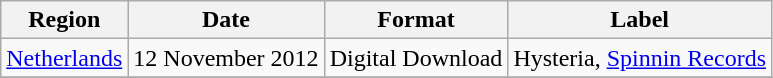<table class=wikitable>
<tr>
<th>Region</th>
<th>Date</th>
<th>Format</th>
<th>Label</th>
</tr>
<tr>
<td><a href='#'>Netherlands</a></td>
<td>12 November 2012</td>
<td>Digital Download</td>
<td>Hysteria, <a href='#'>Spinnin Records</a></td>
</tr>
<tr>
</tr>
</table>
